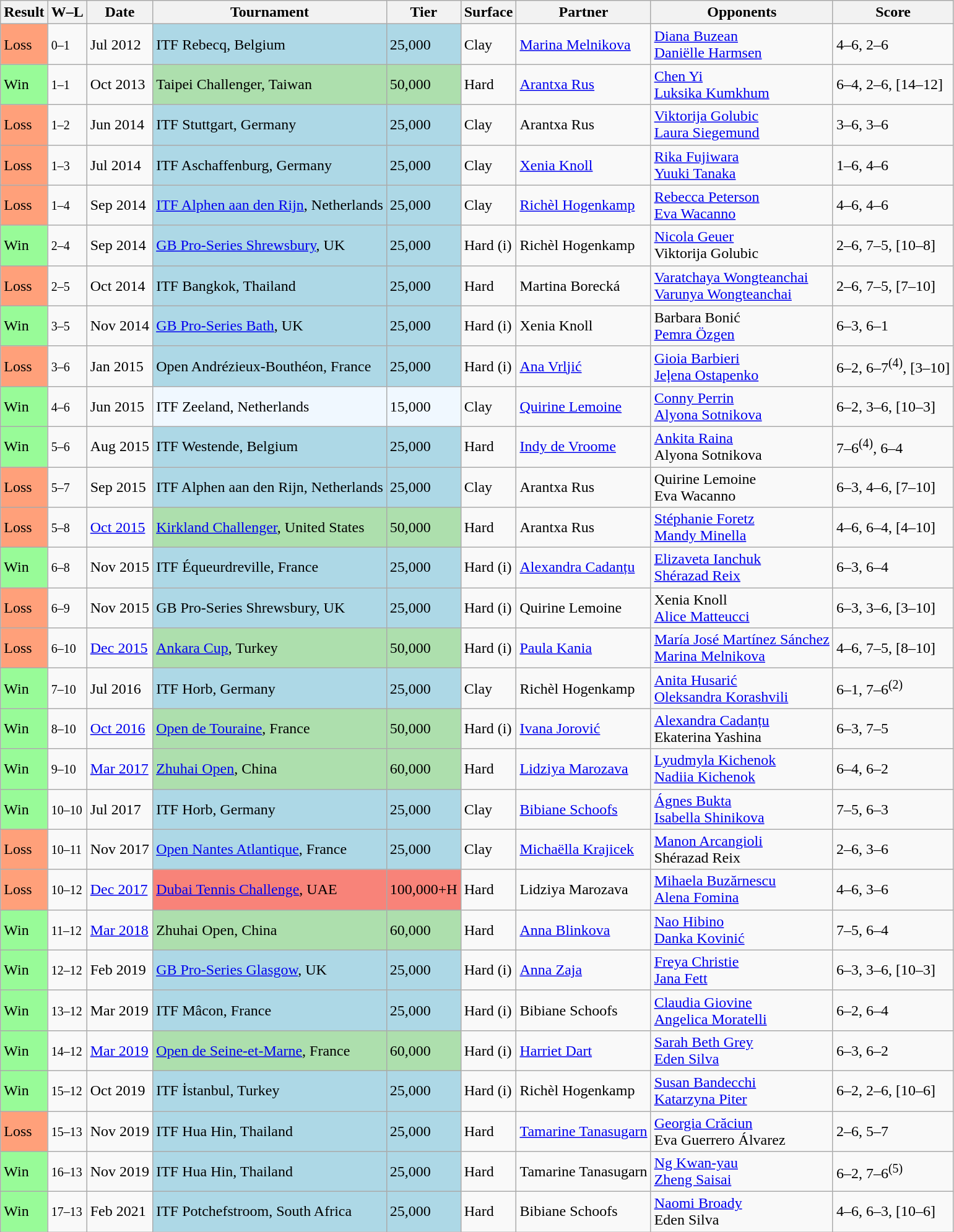<table class="sortable wikitable nowrap">
<tr>
<th>Result</th>
<th class="unsortable">W–L</th>
<th>Date</th>
<th>Tournament</th>
<th>Tier</th>
<th>Surface</th>
<th>Partner</th>
<th>Opponents</th>
<th class="unsortable">Score</th>
</tr>
<tr>
<td style="background:#ffa07a;">Loss</td>
<td><small>0–1</small></td>
<td>Jul 2012</td>
<td style="background:lightblue;">ITF Rebecq, Belgium</td>
<td style="background:lightblue;">25,000</td>
<td>Clay</td>
<td> <a href='#'>Marina Melnikova</a></td>
<td> <a href='#'>Diana Buzean</a> <br>  <a href='#'>Daniëlle Harmsen</a></td>
<td>4–6, 2–6</td>
</tr>
<tr>
<td style="background:#98fb98;">Win</td>
<td><small>1–1</small></td>
<td>Oct 2013</td>
<td style="background:#addfad;">Taipei Challenger, Taiwan</td>
<td style="background:#addfad;">50,000</td>
<td>Hard</td>
<td> <a href='#'>Arantxa Rus</a></td>
<td> <a href='#'>Chen Yi</a> <br>  <a href='#'>Luksika Kumkhum</a></td>
<td>6–4, 2–6, [14–12]</td>
</tr>
<tr>
<td style="background:#ffa07a;">Loss</td>
<td><small>1–2</small></td>
<td>Jun 2014</td>
<td style="background:lightblue;">ITF Stuttgart, Germany</td>
<td style="background:lightblue;">25,000</td>
<td>Clay</td>
<td> Arantxa Rus</td>
<td> <a href='#'>Viktorija Golubic</a> <br>  <a href='#'>Laura Siegemund</a></td>
<td>3–6, 3–6</td>
</tr>
<tr>
<td style="background:#ffa07a;">Loss</td>
<td><small>1–3</small></td>
<td>Jul 2014</td>
<td style="background:lightblue;">ITF Aschaffenburg, Germany</td>
<td style="background:lightblue;">25,000</td>
<td>Clay</td>
<td> <a href='#'>Xenia Knoll</a></td>
<td> <a href='#'>Rika Fujiwara</a> <br>  <a href='#'>Yuuki Tanaka</a></td>
<td>1–6, 4–6</td>
</tr>
<tr>
<td style="background:#ffa07a;">Loss</td>
<td><small>1–4</small></td>
<td>Sep 2014</td>
<td style="background:lightblue;"><a href='#'>ITF Alphen aan den Rijn</a>, Netherlands</td>
<td style="background:lightblue;">25,000</td>
<td>Clay</td>
<td> <a href='#'>Richèl Hogenkamp</a></td>
<td> <a href='#'>Rebecca Peterson</a> <br>  <a href='#'>Eva Wacanno</a></td>
<td>4–6, 4–6</td>
</tr>
<tr>
<td style="background:#98fb98;">Win</td>
<td><small>2–4</small></td>
<td>Sep 2014</td>
<td style="background:lightblue;"><a href='#'>GB Pro-Series Shrewsbury</a>, UK</td>
<td style="background:lightblue;">25,000</td>
<td>Hard (i)</td>
<td> Richèl Hogenkamp</td>
<td> <a href='#'>Nicola Geuer</a> <br>  Viktorija Golubic</td>
<td>2–6, 7–5, [10–8]</td>
</tr>
<tr>
<td style="background:#ffa07a;">Loss</td>
<td><small>2–5</small></td>
<td>Oct 2014</td>
<td style="background:lightblue;">ITF Bangkok, Thailand</td>
<td style="background:lightblue;">25,000</td>
<td>Hard</td>
<td> Martina Borecká</td>
<td> <a href='#'>Varatchaya Wongteanchai</a> <br>  <a href='#'>Varunya Wongteanchai</a></td>
<td>2–6, 7–5, [7–10]</td>
</tr>
<tr>
<td style="background:#98fb98;">Win</td>
<td><small>3–5</small></td>
<td>Nov 2014</td>
<td style="background:lightblue;"><a href='#'>GB Pro-Series Bath</a>, UK</td>
<td style="background:lightblue;">25,000</td>
<td>Hard (i)</td>
<td> Xenia Knoll</td>
<td> Barbara Bonić <br>  <a href='#'>Pemra Özgen</a></td>
<td>6–3, 6–1</td>
</tr>
<tr>
<td style="background:#ffa07a;">Loss</td>
<td><small>3–6</small></td>
<td>Jan 2015</td>
<td style="background:lightblue;">Open Andrézieux-Bouthéon, France</td>
<td style="background:lightblue;">25,000</td>
<td>Hard (i)</td>
<td> <a href='#'>Ana Vrljić</a></td>
<td> <a href='#'>Gioia Barbieri</a> <br>  <a href='#'>Jeļena Ostapenko</a></td>
<td>6–2, 6–7<sup>(4)</sup>, [3–10]</td>
</tr>
<tr>
<td style="background:#98fb98;">Win</td>
<td><small>4–6</small></td>
<td>Jun 2015</td>
<td style="background:#f0f8ff;">ITF Zeeland, Netherlands</td>
<td style="background:#f0f8ff;">15,000</td>
<td>Clay</td>
<td> <a href='#'>Quirine Lemoine</a></td>
<td> <a href='#'>Conny Perrin</a> <br>  <a href='#'>Alyona Sotnikova</a></td>
<td>6–2, 3–6, [10–3]</td>
</tr>
<tr>
<td style="background:#98fb98;">Win</td>
<td><small>5–6</small></td>
<td>Aug 2015</td>
<td style="background:lightblue;">ITF Westende, Belgium</td>
<td style="background:lightblue;">25,000</td>
<td>Hard</td>
<td> <a href='#'>Indy de Vroome</a></td>
<td> <a href='#'>Ankita Raina</a> <br>  Alyona Sotnikova</td>
<td>7–6<sup>(4)</sup>, 6–4</td>
</tr>
<tr>
<td style="background:#ffa07a;">Loss</td>
<td><small>5–7</small></td>
<td>Sep 2015</td>
<td style="background:lightblue;">ITF Alphen aan den Rijn, Netherlands</td>
<td style="background:lightblue;">25,000</td>
<td>Clay</td>
<td> Arantxa Rus</td>
<td> Quirine Lemoine <br>  Eva Wacanno</td>
<td>6–3, 4–6, [7–10]</td>
</tr>
<tr>
<td style="background:#ffa07a;">Loss</td>
<td><small>5–8</small></td>
<td><a href='#'>Oct 2015</a></td>
<td style="background:#addfad;"><a href='#'>Kirkland Challenger</a>, United States</td>
<td style="background:#addfad;">50,000</td>
<td>Hard</td>
<td> Arantxa Rus</td>
<td> <a href='#'>Stéphanie Foretz</a> <br>  <a href='#'>Mandy Minella</a></td>
<td>4–6, 6–4, [4–10]</td>
</tr>
<tr>
<td style="background:#98fb98;">Win</td>
<td><small>6–8</small></td>
<td>Nov 2015</td>
<td style="background:lightblue;">ITF Équeurdreville, France</td>
<td style="background:lightblue;">25,000</td>
<td>Hard (i)</td>
<td> <a href='#'>Alexandra Cadanțu</a></td>
<td> <a href='#'>Elizaveta Ianchuk</a> <br>  <a href='#'>Shérazad Reix</a></td>
<td>6–3, 6–4</td>
</tr>
<tr>
<td style="background:#ffa07a;">Loss</td>
<td><small>6–9</small></td>
<td>Nov 2015</td>
<td style="background:lightblue;">GB Pro-Series Shrewsbury, UK</td>
<td style="background:lightblue;">25,000</td>
<td>Hard (i)</td>
<td> Quirine Lemoine</td>
<td> Xenia Knoll <br>  <a href='#'>Alice Matteucci</a></td>
<td>6–3, 3–6, [3–10]</td>
</tr>
<tr>
<td style="background:#ffa07a;">Loss</td>
<td><small>6–10</small></td>
<td><a href='#'>Dec 2015</a></td>
<td style="background:#addfad;"><a href='#'>Ankara Cup</a>, Turkey</td>
<td style="background:#addfad;">50,000</td>
<td>Hard (i)</td>
<td> <a href='#'>Paula Kania</a></td>
<td> <a href='#'>María José Martínez Sánchez</a> <br>  <a href='#'>Marina Melnikova</a></td>
<td>4–6, 7–5, [8–10]</td>
</tr>
<tr>
<td style="background:#98fb98;">Win</td>
<td><small>7–10</small></td>
<td>Jul 2016</td>
<td style="background:lightblue;">ITF Horb, Germany</td>
<td style="background:lightblue;">25,000</td>
<td>Clay</td>
<td> Richèl Hogenkamp</td>
<td> <a href='#'>Anita Husarić</a> <br>  <a href='#'>Oleksandra Korashvili</a></td>
<td>6–1, 7–6<sup>(2)</sup></td>
</tr>
<tr>
<td style="background:#98fb98;">Win</td>
<td><small>8–10</small></td>
<td><a href='#'>Oct 2016</a></td>
<td style="background:#addfad;"><a href='#'>Open de Touraine</a>, France</td>
<td style="background:#addfad;">50,000</td>
<td>Hard (i)</td>
<td> <a href='#'>Ivana Jorović</a></td>
<td> <a href='#'>Alexandra Cadanțu</a> <br>  Ekaterina Yashina</td>
<td>6–3, 7–5</td>
</tr>
<tr>
<td style="background:#98fb98;">Win</td>
<td><small>9–10</small></td>
<td><a href='#'>Mar 2017</a></td>
<td style="background:#addfad;"><a href='#'>Zhuhai Open</a>, China</td>
<td style="background:#addfad;">60,000</td>
<td>Hard</td>
<td> <a href='#'>Lidziya Marozava</a></td>
<td> <a href='#'>Lyudmyla Kichenok</a> <br>  <a href='#'>Nadiia Kichenok</a></td>
<td>6–4, 6–2</td>
</tr>
<tr>
<td style="background:#98fb98;">Win</td>
<td><small>10–10</small></td>
<td>Jul 2017</td>
<td style="background:lightblue;">ITF Horb, Germany</td>
<td style="background:lightblue;">25,000</td>
<td>Clay</td>
<td> <a href='#'>Bibiane Schoofs</a></td>
<td> <a href='#'>Ágnes Bukta</a> <br>  <a href='#'>Isabella Shinikova</a></td>
<td>7–5, 6–3</td>
</tr>
<tr>
<td style="background:#ffa07a;">Loss</td>
<td><small>10–11</small></td>
<td>Nov 2017</td>
<td style="background:lightblue;"><a href='#'>Open Nantes Atlantique</a>, France</td>
<td style="background:lightblue;">25,000</td>
<td>Clay</td>
<td> <a href='#'>Michaëlla Krajicek</a></td>
<td> <a href='#'>Manon Arcangioli</a> <br>  Shérazad Reix</td>
<td>2–6, 3–6</td>
</tr>
<tr>
<td style="background:#ffa07a;">Loss</td>
<td><small>10–12</small></td>
<td><a href='#'>Dec 2017</a></td>
<td style="background:#f88379;"><a href='#'>Dubai Tennis Challenge</a>, UAE</td>
<td style="background:#f88379;">100,000+H</td>
<td>Hard</td>
<td> Lidziya Marozava</td>
<td> <a href='#'>Mihaela Buzărnescu</a> <br>  <a href='#'>Alena Fomina</a></td>
<td>4–6, 3–6</td>
</tr>
<tr>
<td style="background:#98fb98;">Win</td>
<td><small>11–12</small></td>
<td><a href='#'>Mar 2018</a></td>
<td style="background:#addfad;">Zhuhai Open, China</td>
<td style="background:#addfad;">60,000</td>
<td>Hard</td>
<td> <a href='#'>Anna Blinkova</a></td>
<td> <a href='#'>Nao Hibino</a> <br>  <a href='#'>Danka Kovinić</a></td>
<td>7–5, 6–4</td>
</tr>
<tr>
<td style="background:#98fb98;">Win</td>
<td><small>12–12</small></td>
<td>Feb 2019</td>
<td style="background:lightblue;"><a href='#'>GB Pro-Series Glasgow</a>, UK</td>
<td style="background:lightblue;">25,000</td>
<td>Hard (i)</td>
<td> <a href='#'>Anna Zaja</a></td>
<td> <a href='#'>Freya Christie</a> <br>  <a href='#'>Jana Fett</a></td>
<td>6–3, 3–6, [10–3]</td>
</tr>
<tr>
<td style="background:#98fb98;">Win</td>
<td><small>13–12</small></td>
<td>Mar 2019</td>
<td style="background:lightblue;">ITF Mâcon, France</td>
<td style="background:lightblue;">25,000</td>
<td>Hard (i)</td>
<td> Bibiane Schoofs</td>
<td> <a href='#'>Claudia Giovine</a> <br>  <a href='#'>Angelica Moratelli</a></td>
<td>6–2, 6–4</td>
</tr>
<tr>
<td style="background:#98fb98;">Win</td>
<td><small>14–12</small></td>
<td><a href='#'>Mar 2019</a></td>
<td style="background:#addfad;"><a href='#'>Open de Seine-et-Marne</a>, France</td>
<td style="background:#addfad;">60,000</td>
<td>Hard (i)</td>
<td> <a href='#'>Harriet Dart</a></td>
<td> <a href='#'>Sarah Beth Grey</a> <br>  <a href='#'>Eden Silva</a></td>
<td>6–3, 6–2</td>
</tr>
<tr>
<td style="background:#98fb98;">Win</td>
<td><small>15–12</small></td>
<td>Oct 2019</td>
<td style="background:lightblue;">ITF İstanbul, Turkey</td>
<td style="background:lightblue;">25,000</td>
<td>Hard (i)</td>
<td> Richèl Hogenkamp</td>
<td> <a href='#'>Susan Bandecchi</a> <br>  <a href='#'>Katarzyna Piter</a></td>
<td>6–2, 2–6, [10–6]</td>
</tr>
<tr>
<td style="background:#ffa07a;">Loss</td>
<td><small>15–13</small></td>
<td>Nov 2019</td>
<td style="background:lightblue;">ITF Hua Hin, Thailand</td>
<td style="background:lightblue;">25,000</td>
<td>Hard</td>
<td> <a href='#'>Tamarine Tanasugarn</a></td>
<td> <a href='#'>Georgia Crăciun</a> <br>  Eva Guerrero Álvarez</td>
<td>2–6, 5–7</td>
</tr>
<tr>
<td style="background:#98fb98;">Win</td>
<td><small>16–13</small></td>
<td>Nov 2019</td>
<td style="background:lightblue;">ITF Hua Hin, Thailand</td>
<td style="background:lightblue;">25,000</td>
<td>Hard</td>
<td> Tamarine Tanasugarn</td>
<td> <a href='#'>Ng Kwan-yau</a> <br>  <a href='#'>Zheng Saisai</a></td>
<td>6–2, 7–6<sup>(5)</sup></td>
</tr>
<tr>
<td style="background:#98fb98;">Win</td>
<td><small>17–13</small></td>
<td>Feb 2021</td>
<td style="background:lightblue;">ITF Potchefstroom, South Africa</td>
<td style="background:lightblue;">25,000</td>
<td>Hard</td>
<td> Bibiane Schoofs</td>
<td> <a href='#'>Naomi Broady</a> <br>  Eden Silva</td>
<td>4–6, 6–3, [10–6]</td>
</tr>
</table>
